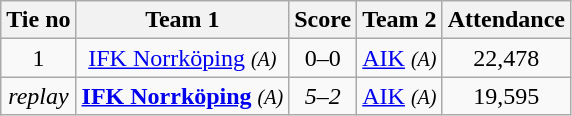<table class="wikitable" style="text-align:center">
<tr>
<th style= width="40px">Tie no</th>
<th style= width="150px">Team 1</th>
<th style= width="60px">Score</th>
<th style= width="150px">Team 2</th>
<th style= width="30px">Attendance</th>
</tr>
<tr>
<td>1</td>
<td><a href='#'>IFK Norrköping</a> <em><small>(A)</small></em></td>
<td>0–0</td>
<td><a href='#'>AIK</a> <em><small>(A)</small></em></td>
<td>22,478</td>
</tr>
<tr>
<td><em>replay</em></td>
<td><strong><a href='#'>IFK Norrköping</a></strong> <em><small>(A)</small></em></td>
<td><em>5–2</em></td>
<td><a href='#'>AIK</a> <em><small>(A)</small></em></td>
<td>19,595</td>
</tr>
</table>
